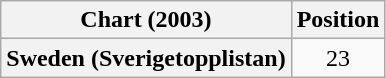<table class="wikitable plainrowheaders" style="text-align:center;">
<tr>
<th scope="col">Chart (2003)</th>
<th scope="col">Position</th>
</tr>
<tr>
<th scope="row">Sweden (Sverigetopplistan)</th>
<td>23</td>
</tr>
</table>
